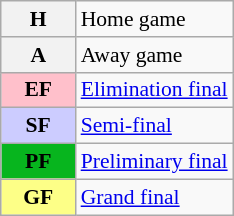<table class="wikitable plainrowheaders" style="font-size:90%;">
<tr>
<th scope=row><strong>H</strong></th>
<td>Home game</td>
</tr>
<tr>
<th scope=row><strong>A</strong></th>
<td>Away game</td>
</tr>
<tr>
<th scope=row style="background:#FFC0CB; border:1px solid #aaa; width:3em;">EF</th>
<td><a href='#'>Elimination final</a></td>
</tr>
<tr>
<th scope=row style="background:#CCCCFF; border:1px solid #aaa; width:3em;">SF</th>
<td><a href='#'>Semi-final</a></td>
</tr>
<tr>
<th scope=row style="background:#07b51e; border:1px solid #aaa; width:3em;">PF</th>
<td><a href='#'>Preliminary final</a></td>
</tr>
<tr>
<th scope=row style="background:#fdff87; border:1px solid #aaa; width:3em;">GF</th>
<td><a href='#'>Grand final</a></td>
</tr>
</table>
